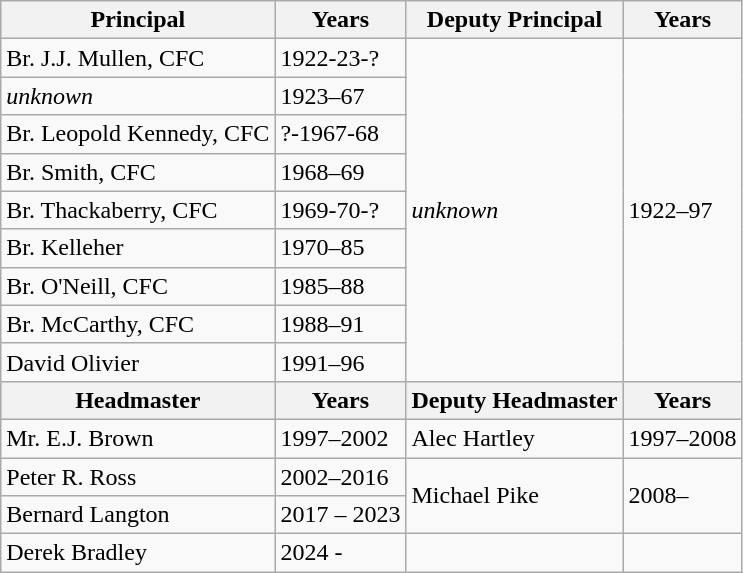<table class="wikitable">
<tr>
<th>Principal</th>
<th>Years</th>
<th>Deputy Principal</th>
<th>Years</th>
</tr>
<tr>
<td>Br. J.J. Mullen, CFC</td>
<td>1922-23-?</td>
<td rowspan="9"><em>unknown</em></td>
<td rowspan="9">1922–97</td>
</tr>
<tr>
<td><em>unknown</em></td>
<td>1923–67</td>
</tr>
<tr>
<td>Br. Leopold Kennedy, CFC</td>
<td>?-1967-68</td>
</tr>
<tr>
<td>Br. Smith, CFC</td>
<td>1968–69</td>
</tr>
<tr>
<td>Br. Thackaberry, CFC</td>
<td>1969-70-?</td>
</tr>
<tr>
<td>Br. Kelleher</td>
<td>1970–85</td>
</tr>
<tr>
<td>Br. O'Neill, CFC</td>
<td>1985–88</td>
</tr>
<tr>
<td>Br. McCarthy, CFC</td>
<td>1988–91</td>
</tr>
<tr>
<td>David Olivier</td>
<td>1991–96</td>
</tr>
<tr>
<th>Headmaster</th>
<th>Years</th>
<th>Deputy Headmaster</th>
<th>Years</th>
</tr>
<tr>
<td>Mr. E.J. Brown</td>
<td>1997–2002</td>
<td>Alec Hartley</td>
<td>1997–2008</td>
</tr>
<tr>
<td>Peter R. Ross</td>
<td>2002–2016</td>
<td rowspan="2">Michael Pike</td>
<td rowspan="2">2008–</td>
</tr>
<tr>
<td>Bernard Langton</td>
<td>2017 – 2023</td>
</tr>
<tr>
<td>Derek Bradley</td>
<td>2024 -</td>
<td></td>
<td></td>
</tr>
</table>
